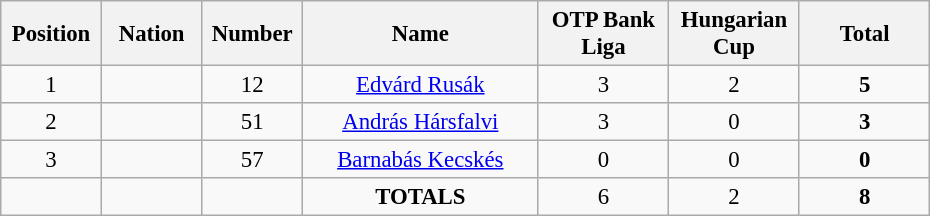<table class="wikitable" style="font-size: 95%; text-align: center;">
<tr>
<th width=60>Position</th>
<th width=60>Nation</th>
<th width=60>Number</th>
<th width=150>Name</th>
<th width=80>OTP Bank Liga</th>
<th width=80>Hungarian Cup</th>
<th width=80>Total</th>
</tr>
<tr>
<td>1</td>
<td></td>
<td>12</td>
<td><a href='#'>Edvárd Rusák</a></td>
<td>3</td>
<td>2</td>
<td><strong>5</strong></td>
</tr>
<tr>
<td>2</td>
<td></td>
<td>51</td>
<td><a href='#'>András Hársfalvi</a></td>
<td>3</td>
<td>0</td>
<td><strong>3</strong></td>
</tr>
<tr>
<td>3</td>
<td></td>
<td>57</td>
<td><a href='#'>Barnabás Kecskés</a></td>
<td>0</td>
<td>0</td>
<td><strong>0</strong></td>
</tr>
<tr>
<td></td>
<td></td>
<td></td>
<td><strong>TOTALS</strong></td>
<td>6</td>
<td>2</td>
<td><strong>8</strong></td>
</tr>
</table>
